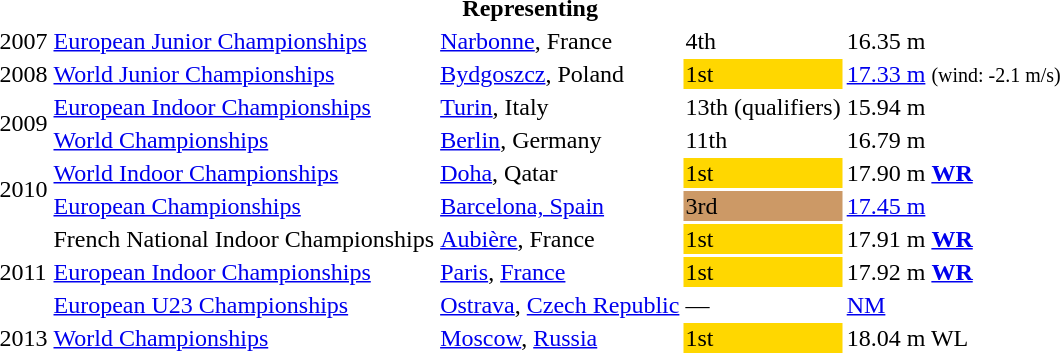<table>
<tr>
<th colspan="5">Representing </th>
</tr>
<tr>
<td>2007</td>
<td><a href='#'>European Junior Championships</a></td>
<td><a href='#'>Narbonne</a>, France</td>
<td>4th</td>
<td>16.35 m</td>
</tr>
<tr>
<td>2008</td>
<td><a href='#'>World Junior Championships</a></td>
<td><a href='#'>Bydgoszcz</a>, Poland</td>
<td bgcolor=gold>1st</td>
<td><a href='#'>17.33 m</a>  <small>(wind: -2.1 m/s)</small></td>
</tr>
<tr>
<td rowspan=2>2009</td>
<td><a href='#'>European Indoor Championships</a></td>
<td><a href='#'>Turin</a>, Italy</td>
<td>13th (qualifiers)</td>
<td>15.94 m</td>
</tr>
<tr>
<td><a href='#'>World Championships</a></td>
<td><a href='#'>Berlin</a>, Germany</td>
<td>11th</td>
<td>16.79 m</td>
</tr>
<tr>
<td rowspan=2>2010</td>
<td><a href='#'>World Indoor Championships</a></td>
<td><a href='#'>Doha</a>, Qatar</td>
<td bgcolor=gold>1st</td>
<td>17.90 m <strong><a href='#'>WR</a></strong></td>
</tr>
<tr>
<td><a href='#'>European Championships</a></td>
<td><a href='#'>Barcelona, Spain</a></td>
<td bgcolor=cc9966>3rd</td>
<td><a href='#'>17.45 m</a></td>
</tr>
<tr>
<td rowspan=3>2011</td>
<td>French National Indoor Championships</td>
<td><a href='#'>Aubière</a>, France</td>
<td bgcolor=gold>1st</td>
<td>17.91 m <strong><a href='#'>WR</a></strong></td>
</tr>
<tr>
<td><a href='#'>European Indoor Championships</a></td>
<td><a href='#'>Paris</a>, <a href='#'>France</a></td>
<td bgcolor=gold>1st</td>
<td>17.92 m <strong><a href='#'>WR</a></strong></td>
</tr>
<tr>
<td><a href='#'>European U23 Championships</a></td>
<td><a href='#'>Ostrava</a>, <a href='#'>Czech Republic</a></td>
<td>—</td>
<td><a href='#'>NM</a></td>
</tr>
<tr>
<td>2013</td>
<td><a href='#'>World Championships</a></td>
<td><a href='#'>Moscow</a>, <a href='#'>Russia</a></td>
<td bgcolor=gold>1st</td>
<td>18.04 m WL</td>
</tr>
</table>
